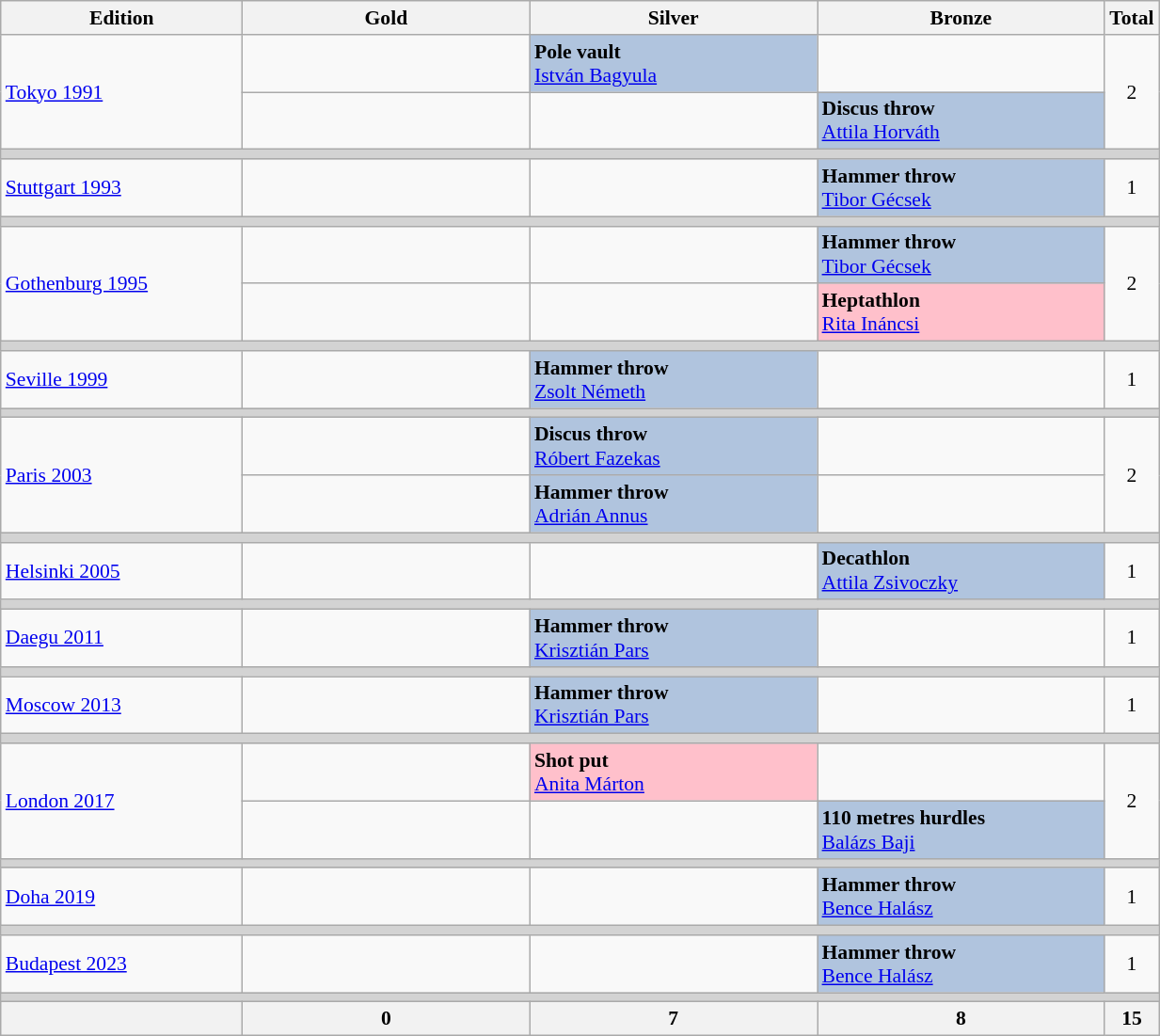<table class="wikitable" width=65% style="font-size:90%; text-align:left;">
<tr>
<th width=21%>Edition</th>
<th width=25%> Gold</th>
<th width=25%> Silver</th>
<th width=25%> Bronze</th>
<th width=4%>Total</th>
</tr>
<tr>
<td rowspan=2 align=left> <a href='#'>Tokyo 1991</a></td>
<td></td>
<td bgcolor=lightsteelblue><strong>Pole vault</strong><br><a href='#'>István Bagyula</a></td>
<td></td>
<td rowspan=2 align=center>2</td>
</tr>
<tr>
<td></td>
<td></td>
<td bgcolor=lightsteelblue><strong>Discus throw</strong><br><a href='#'>Attila Horváth</a></td>
</tr>
<tr bgcolor=lightgrey>
<td colspan=5></td>
</tr>
<tr>
<td align=left> <a href='#'>Stuttgart 1993</a></td>
<td></td>
<td></td>
<td bgcolor=lightsteelblue><strong>Hammer throw</strong><br><a href='#'>Tibor Gécsek</a></td>
<td rowspan=1 align=center>1</td>
</tr>
<tr bgcolor=lightgrey>
<td colspan=5></td>
</tr>
<tr>
<td rowspan=2 align=left> <a href='#'>Gothenburg 1995</a></td>
<td></td>
<td></td>
<td bgcolor=lightsteelblue><strong>Hammer throw</strong><br><a href='#'>Tibor Gécsek</a></td>
<td rowspan=2 align=center>2</td>
</tr>
<tr>
<td></td>
<td></td>
<td bgcolor=pink><strong>Heptathlon</strong><br><a href='#'>Rita Ináncsi</a></td>
</tr>
<tr bgcolor=lightgrey>
<td colspan=5></td>
</tr>
<tr>
<td align=left> <a href='#'>Seville 1999</a></td>
<td></td>
<td bgcolor=lightsteelblue><strong>Hammer throw</strong><br><a href='#'>Zsolt Németh</a></td>
<td></td>
<td rowspan=1 align=center>1</td>
</tr>
<tr bgcolor=lightgrey>
<td colspan=5></td>
</tr>
<tr>
<td rowspan=2 align=left> <a href='#'>Paris 2003</a></td>
<td></td>
<td bgcolor=lightsteelblue><strong>Discus throw</strong><br><a href='#'>Róbert Fazekas</a></td>
<td></td>
<td rowspan=2 align=center>2</td>
</tr>
<tr>
<td></td>
<td bgcolor=lightsteelblue><strong>Hammer throw</strong><br><a href='#'>Adrián Annus</a></td>
<td></td>
</tr>
<tr bgcolor=lightgrey>
<td colspan=5></td>
</tr>
<tr>
<td align=left> <a href='#'>Helsinki 2005</a></td>
<td></td>
<td></td>
<td bgcolor=lightsteelblue><strong>Decathlon</strong><br><a href='#'>Attila Zsivoczky</a></td>
<td rowspan=1 align=center>1</td>
</tr>
<tr bgcolor=lightgrey>
<td colspan=5></td>
</tr>
<tr>
<td align=left> <a href='#'>Daegu 2011</a></td>
<td></td>
<td bgcolor=lightsteelblue><strong>Hammer throw</strong><br><a href='#'>Krisztián Pars</a></td>
<td></td>
<td rowspan=1 align=center>1</td>
</tr>
<tr bgcolor=lightgrey>
<td colspan=5></td>
</tr>
<tr>
<td align=left> <a href='#'>Moscow 2013</a></td>
<td></td>
<td bgcolor=lightsteelblue><strong>Hammer throw</strong><br><a href='#'>Krisztián Pars</a></td>
<td></td>
<td rowspan=1 align=center>1</td>
</tr>
<tr bgcolor=lightgrey>
<td colspan=5></td>
</tr>
<tr>
<td rowspan=2 align=left> <a href='#'>London 2017</a></td>
<td></td>
<td bgcolor=pink><strong>Shot put</strong><br><a href='#'>Anita Márton</a></td>
<td></td>
<td rowspan=2 align=center>2</td>
</tr>
<tr>
<td></td>
<td></td>
<td bgcolor=lightsteelblue><strong>110 metres hurdles</strong><br><a href='#'>Balázs Baji</a></td>
</tr>
<tr bgcolor=lightgrey>
<td colspan=5></td>
</tr>
<tr>
<td align=left> <a href='#'>Doha 2019</a></td>
<td></td>
<td></td>
<td bgcolor=lightsteelblue><strong>Hammer throw</strong><br><a href='#'>Bence Halász</a></td>
<td rowspan=1 align=center>1</td>
</tr>
<tr bgcolor=lightgrey>
<td colspan=5></td>
</tr>
<tr>
<td align=left> <a href='#'>Budapest 2023</a></td>
<td></td>
<td></td>
<td bgcolor=lightsteelblue><strong>Hammer throw</strong><br><a href='#'>Bence Halász</a></td>
<td rowspan=1 align=center>1</td>
</tr>
<tr bgcolor=lightgrey>
<td colspan=5></td>
</tr>
<tr>
<th></th>
<th>0</th>
<th>7</th>
<th>8</th>
<th>15</th>
</tr>
</table>
